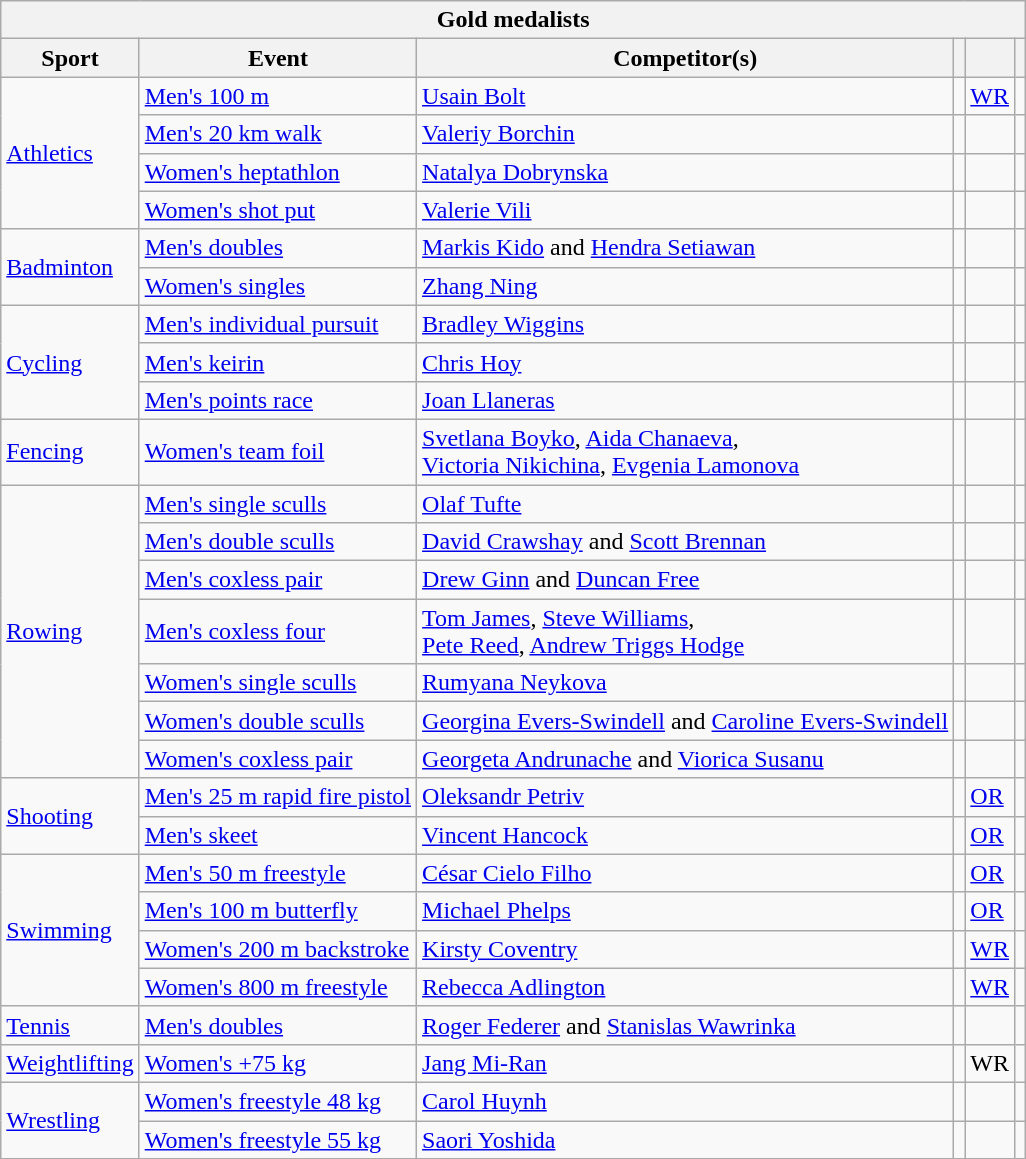<table class="wikitable">
<tr>
<th colspan="6">Gold medalists</th>
</tr>
<tr>
<th>Sport</th>
<th>Event</th>
<th>Competitor(s)</th>
<th></th>
<th></th>
<th></th>
</tr>
<tr>
<td rowspan=4><a href='#'>Athletics</a></td>
<td><a href='#'>Men's 100 m</a></td>
<td><a href='#'>Usain Bolt</a></td>
<td></td>
<td><a href='#'>WR</a></td>
<td></td>
</tr>
<tr>
<td><a href='#'>Men's 20 km walk</a></td>
<td><a href='#'>Valeriy Borchin</a></td>
<td></td>
<td></td>
<td></td>
</tr>
<tr>
<td><a href='#'>Women's heptathlon</a></td>
<td><a href='#'>Natalya Dobrynska</a></td>
<td></td>
<td></td>
<td></td>
</tr>
<tr>
<td><a href='#'>Women's shot put</a></td>
<td><a href='#'>Valerie Vili</a></td>
<td></td>
<td></td>
<td></td>
</tr>
<tr>
<td rowspan=2><a href='#'>Badminton</a></td>
<td><a href='#'>Men's doubles</a></td>
<td><a href='#'>Markis Kido</a> and <a href='#'>Hendra Setiawan</a></td>
<td></td>
<td></td>
<td></td>
</tr>
<tr>
<td><a href='#'>Women's singles</a></td>
<td><a href='#'>Zhang Ning</a></td>
<td></td>
<td></td>
<td></td>
</tr>
<tr>
<td rowspan=3><a href='#'>Cycling</a></td>
<td><a href='#'>Men's individual pursuit</a></td>
<td><a href='#'>Bradley Wiggins</a></td>
<td></td>
<td></td>
<td></td>
</tr>
<tr>
<td><a href='#'>Men's keirin</a></td>
<td><a href='#'>Chris Hoy</a></td>
<td></td>
<td></td>
<td></td>
</tr>
<tr>
<td><a href='#'>Men's points race</a></td>
<td><a href='#'>Joan Llaneras</a></td>
<td></td>
<td></td>
<td></td>
</tr>
<tr>
<td><a href='#'>Fencing</a></td>
<td><a href='#'>Women's team foil</a></td>
<td><span><a href='#'>Svetlana Boyko</a>, <a href='#'>Aida Chanaeva</a>,<br><a href='#'>Victoria Nikichina</a>, <a href='#'>Evgenia Lamonova</a></span></td>
<td></td>
<td></td>
<td></td>
</tr>
<tr>
<td rowspan=7><a href='#'>Rowing</a></td>
<td><a href='#'>Men's single sculls</a></td>
<td><a href='#'>Olaf Tufte</a></td>
<td></td>
<td></td>
<td></td>
</tr>
<tr>
<td><a href='#'>Men's double sculls</a></td>
<td><a href='#'>David Crawshay</a> and <a href='#'>Scott Brennan</a></td>
<td></td>
<td></td>
<td></td>
</tr>
<tr>
<td><a href='#'>Men's coxless pair</a></td>
<td><a href='#'>Drew Ginn</a> and <a href='#'>Duncan Free</a></td>
<td></td>
<td></td>
<td></td>
</tr>
<tr>
<td><a href='#'>Men's coxless four</a></td>
<td><span><a href='#'>Tom James</a>, <a href='#'>Steve Williams</a>,<br><a href='#'>Pete Reed</a>, <a href='#'>Andrew Triggs Hodge</a></span></td>
<td></td>
<td></td>
<td></td>
</tr>
<tr>
<td><a href='#'>Women's single sculls</a></td>
<td><a href='#'>Rumyana Neykova</a></td>
<td></td>
<td></td>
<td></td>
</tr>
<tr>
<td><a href='#'>Women's double sculls</a></td>
<td><a href='#'>Georgina Evers-Swindell</a> and <a href='#'>Caroline Evers-Swindell</a></td>
<td></td>
<td></td>
<td></td>
</tr>
<tr>
<td><a href='#'>Women's coxless pair</a></td>
<td><a href='#'>Georgeta Andrunache</a> and <a href='#'>Viorica Susanu</a></td>
<td></td>
<td></td>
<td></td>
</tr>
<tr>
<td rowspan=2><a href='#'>Shooting</a></td>
<td><a href='#'>Men's 25 m rapid fire pistol</a></td>
<td><a href='#'>Oleksandr Petriv</a></td>
<td></td>
<td><a href='#'>OR</a></td>
<td></td>
</tr>
<tr>
<td><a href='#'>Men's skeet</a></td>
<td><a href='#'>Vincent Hancock</a></td>
<td></td>
<td><a href='#'>OR</a></td>
<td></td>
</tr>
<tr>
<td rowspan=4><a href='#'>Swimming</a></td>
<td><a href='#'>Men's 50 m freestyle</a></td>
<td><a href='#'>César Cielo Filho</a></td>
<td></td>
<td><a href='#'>OR</a></td>
<td></td>
</tr>
<tr>
<td><a href='#'>Men's 100 m butterfly</a></td>
<td><a href='#'>Michael Phelps</a></td>
<td></td>
<td><a href='#'>OR</a></td>
<td></td>
</tr>
<tr>
<td><a href='#'>Women's 200 m backstroke</a></td>
<td><a href='#'>Kirsty Coventry</a></td>
<td></td>
<td><a href='#'>WR</a></td>
<td></td>
</tr>
<tr>
<td><a href='#'>Women's 800 m freestyle</a></td>
<td><a href='#'>Rebecca Adlington</a></td>
<td></td>
<td><a href='#'>WR</a></td>
<td></td>
</tr>
<tr>
<td><a href='#'>Tennis</a></td>
<td><a href='#'>Men's doubles</a></td>
<td><a href='#'>Roger Federer</a> and <a href='#'>Stanislas Wawrinka</a></td>
<td></td>
<td></td>
<td></td>
</tr>
<tr>
<td><a href='#'>Weightlifting</a></td>
<td><a href='#'>Women's +75 kg</a></td>
<td><a href='#'>Jang Mi-Ran</a></td>
<td></td>
<td>WR</td>
<td></td>
</tr>
<tr>
<td rowspan=2><a href='#'>Wrestling</a></td>
<td><a href='#'>Women's freestyle 48 kg</a></td>
<td><a href='#'>Carol Huynh</a></td>
<td></td>
<td></td>
<td></td>
</tr>
<tr>
<td><a href='#'>Women's freestyle 55 kg</a></td>
<td><a href='#'>Saori Yoshida</a></td>
<td></td>
<td></td>
<td></td>
</tr>
</table>
